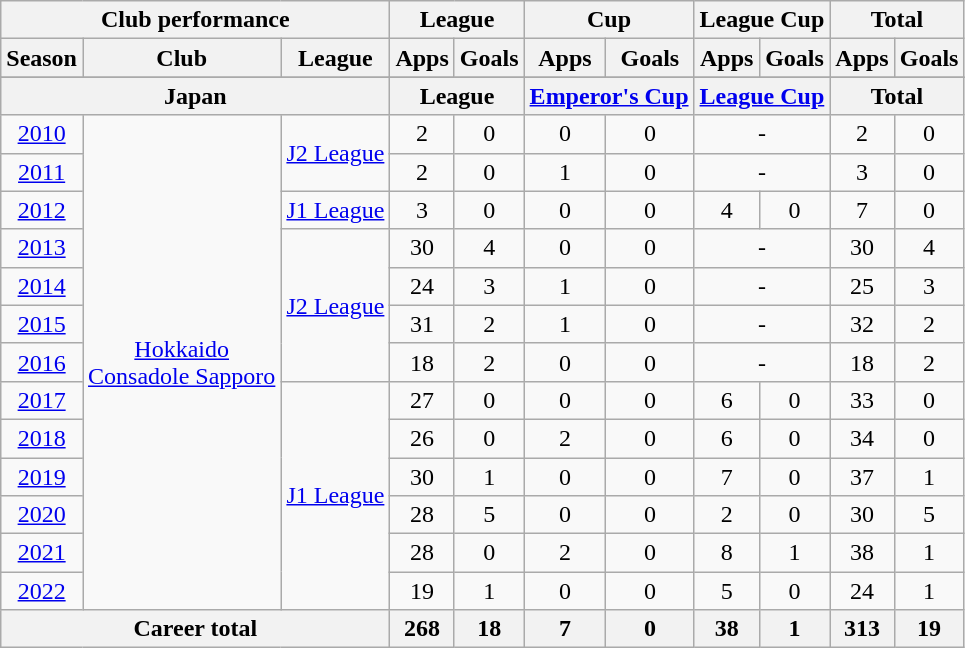<table class="wikitable" style="text-align:center">
<tr>
<th colspan=3>Club performance</th>
<th colspan=2>League</th>
<th colspan=2>Cup</th>
<th colspan=2>League Cup</th>
<th colspan=2>Total</th>
</tr>
<tr>
<th>Season</th>
<th>Club</th>
<th>League</th>
<th>Apps</th>
<th>Goals</th>
<th>Apps</th>
<th>Goals</th>
<th>Apps</th>
<th>Goals</th>
<th>Apps</th>
<th>Goals</th>
</tr>
<tr>
</tr>
<tr>
<th colspan=3>Japan</th>
<th colspan=2>League</th>
<th colspan=2><a href='#'>Emperor's Cup</a></th>
<th colspan=2><a href='#'>League Cup</a></th>
<th colspan=2>Total</th>
</tr>
<tr>
<td><a href='#'>2010</a></td>
<td rowspan="13"><a href='#'>Hokkaido<br>Consadole Sapporo</a></td>
<td rowspan="2"><a href='#'>J2 League</a></td>
<td>2</td>
<td>0</td>
<td>0</td>
<td>0</td>
<td colspan="2">-</td>
<td>2</td>
<td>0</td>
</tr>
<tr>
<td><a href='#'>2011</a></td>
<td>2</td>
<td>0</td>
<td>1</td>
<td>0</td>
<td colspan="2">-</td>
<td>3</td>
<td>0</td>
</tr>
<tr>
<td><a href='#'>2012</a></td>
<td><a href='#'>J1 League</a></td>
<td>3</td>
<td>0</td>
<td>0</td>
<td>0</td>
<td>4</td>
<td>0</td>
<td>7</td>
<td>0</td>
</tr>
<tr>
<td><a href='#'>2013</a></td>
<td rowspan="4"><a href='#'>J2 League</a></td>
<td>30</td>
<td>4</td>
<td>0</td>
<td>0</td>
<td colspan="2">-</td>
<td>30</td>
<td>4</td>
</tr>
<tr>
<td><a href='#'>2014</a></td>
<td>24</td>
<td>3</td>
<td>1</td>
<td>0</td>
<td colspan="2">-</td>
<td>25</td>
<td>3</td>
</tr>
<tr>
<td><a href='#'>2015</a></td>
<td>31</td>
<td>2</td>
<td>1</td>
<td>0</td>
<td colspan="2">-</td>
<td>32</td>
<td>2</td>
</tr>
<tr>
<td><a href='#'>2016</a></td>
<td>18</td>
<td>2</td>
<td>0</td>
<td>0</td>
<td colspan="2">-</td>
<td>18</td>
<td>2</td>
</tr>
<tr>
<td><a href='#'>2017</a></td>
<td rowspan="6"><a href='#'>J1 League</a></td>
<td>27</td>
<td>0</td>
<td>0</td>
<td>0</td>
<td>6</td>
<td>0</td>
<td>33</td>
<td>0</td>
</tr>
<tr>
<td><a href='#'>2018</a></td>
<td>26</td>
<td>0</td>
<td>2</td>
<td>0</td>
<td>6</td>
<td>0</td>
<td>34</td>
<td>0</td>
</tr>
<tr>
<td><a href='#'>2019</a></td>
<td>30</td>
<td>1</td>
<td>0</td>
<td>0</td>
<td>7</td>
<td>0</td>
<td>37</td>
<td>1</td>
</tr>
<tr>
<td><a href='#'>2020</a></td>
<td>28</td>
<td>5</td>
<td>0</td>
<td>0</td>
<td>2</td>
<td>0</td>
<td>30</td>
<td>5</td>
</tr>
<tr>
<td><a href='#'>2021</a></td>
<td>28</td>
<td>0</td>
<td>2</td>
<td>0</td>
<td>8</td>
<td>1</td>
<td>38</td>
<td>1</td>
</tr>
<tr>
<td><a href='#'>2022</a></td>
<td>19</td>
<td>1</td>
<td>0</td>
<td>0</td>
<td>5</td>
<td>0</td>
<td>24</td>
<td>1</td>
</tr>
<tr>
<th colspan="3">Career total</th>
<th>268</th>
<th>18</th>
<th>7</th>
<th>0</th>
<th>38</th>
<th>1</th>
<th>313</th>
<th>19</th>
</tr>
</table>
